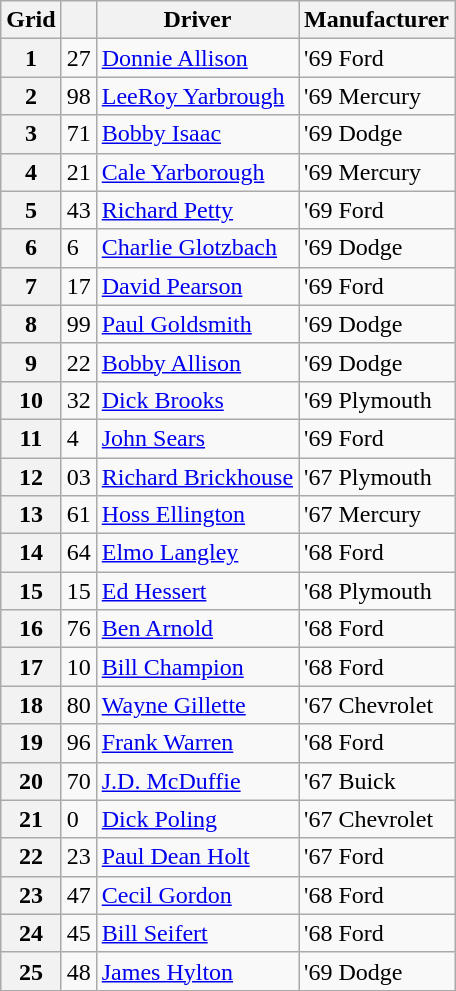<table class="wikitable">
<tr>
<th>Grid</th>
<th></th>
<th>Driver</th>
<th>Manufacturer</th>
</tr>
<tr>
<th>1</th>
<td>27</td>
<td><a href='#'>Donnie Allison</a></td>
<td>'69 Ford</td>
</tr>
<tr>
<th>2</th>
<td>98</td>
<td><a href='#'>LeeRoy Yarbrough</a></td>
<td>'69 Mercury</td>
</tr>
<tr>
<th>3</th>
<td>71</td>
<td><a href='#'>Bobby Isaac</a></td>
<td>'69 Dodge</td>
</tr>
<tr>
<th>4</th>
<td>21</td>
<td><a href='#'>Cale Yarborough</a></td>
<td>'69 Mercury</td>
</tr>
<tr>
<th>5</th>
<td>43</td>
<td><a href='#'>Richard Petty</a></td>
<td>'69 Ford</td>
</tr>
<tr>
<th>6</th>
<td>6</td>
<td><a href='#'>Charlie Glotzbach</a></td>
<td>'69 Dodge</td>
</tr>
<tr>
<th>7</th>
<td>17</td>
<td><a href='#'>David Pearson</a></td>
<td>'69 Ford</td>
</tr>
<tr>
<th>8</th>
<td>99</td>
<td><a href='#'>Paul Goldsmith</a></td>
<td>'69 Dodge</td>
</tr>
<tr>
<th>9</th>
<td>22</td>
<td><a href='#'>Bobby Allison</a></td>
<td>'69 Dodge</td>
</tr>
<tr>
<th>10</th>
<td>32</td>
<td><a href='#'>Dick Brooks</a></td>
<td>'69 Plymouth</td>
</tr>
<tr>
<th>11</th>
<td>4</td>
<td><a href='#'>John Sears</a></td>
<td>'69 Ford</td>
</tr>
<tr>
<th>12</th>
<td>03</td>
<td><a href='#'>Richard Brickhouse</a></td>
<td>'67 Plymouth</td>
</tr>
<tr>
<th>13</th>
<td>61</td>
<td><a href='#'>Hoss Ellington</a></td>
<td>'67 Mercury</td>
</tr>
<tr>
<th>14</th>
<td>64</td>
<td><a href='#'>Elmo Langley</a></td>
<td>'68 Ford</td>
</tr>
<tr>
<th>15</th>
<td>15</td>
<td><a href='#'>Ed Hessert</a></td>
<td>'68 Plymouth</td>
</tr>
<tr>
<th>16</th>
<td>76</td>
<td><a href='#'>Ben Arnold</a></td>
<td>'68 Ford</td>
</tr>
<tr>
<th>17</th>
<td>10</td>
<td><a href='#'>Bill Champion</a></td>
<td>'68 Ford</td>
</tr>
<tr>
<th>18</th>
<td>80</td>
<td><a href='#'>Wayne Gillette</a></td>
<td>'67 Chevrolet</td>
</tr>
<tr>
<th>19</th>
<td>96</td>
<td><a href='#'>Frank Warren</a></td>
<td>'68 Ford</td>
</tr>
<tr>
<th>20</th>
<td>70</td>
<td><a href='#'>J.D. McDuffie</a></td>
<td>'67 Buick</td>
</tr>
<tr>
<th>21</th>
<td>0</td>
<td><a href='#'>Dick Poling</a></td>
<td>'67 Chevrolet</td>
</tr>
<tr>
<th>22</th>
<td>23</td>
<td><a href='#'>Paul Dean Holt</a></td>
<td>'67 Ford</td>
</tr>
<tr>
<th>23</th>
<td>47</td>
<td><a href='#'>Cecil Gordon</a></td>
<td>'68 Ford</td>
</tr>
<tr>
<th>24</th>
<td>45</td>
<td><a href='#'>Bill Seifert</a></td>
<td>'68 Ford</td>
</tr>
<tr>
<th>25</th>
<td>48</td>
<td><a href='#'>James Hylton</a></td>
<td>'69 Dodge</td>
</tr>
</table>
